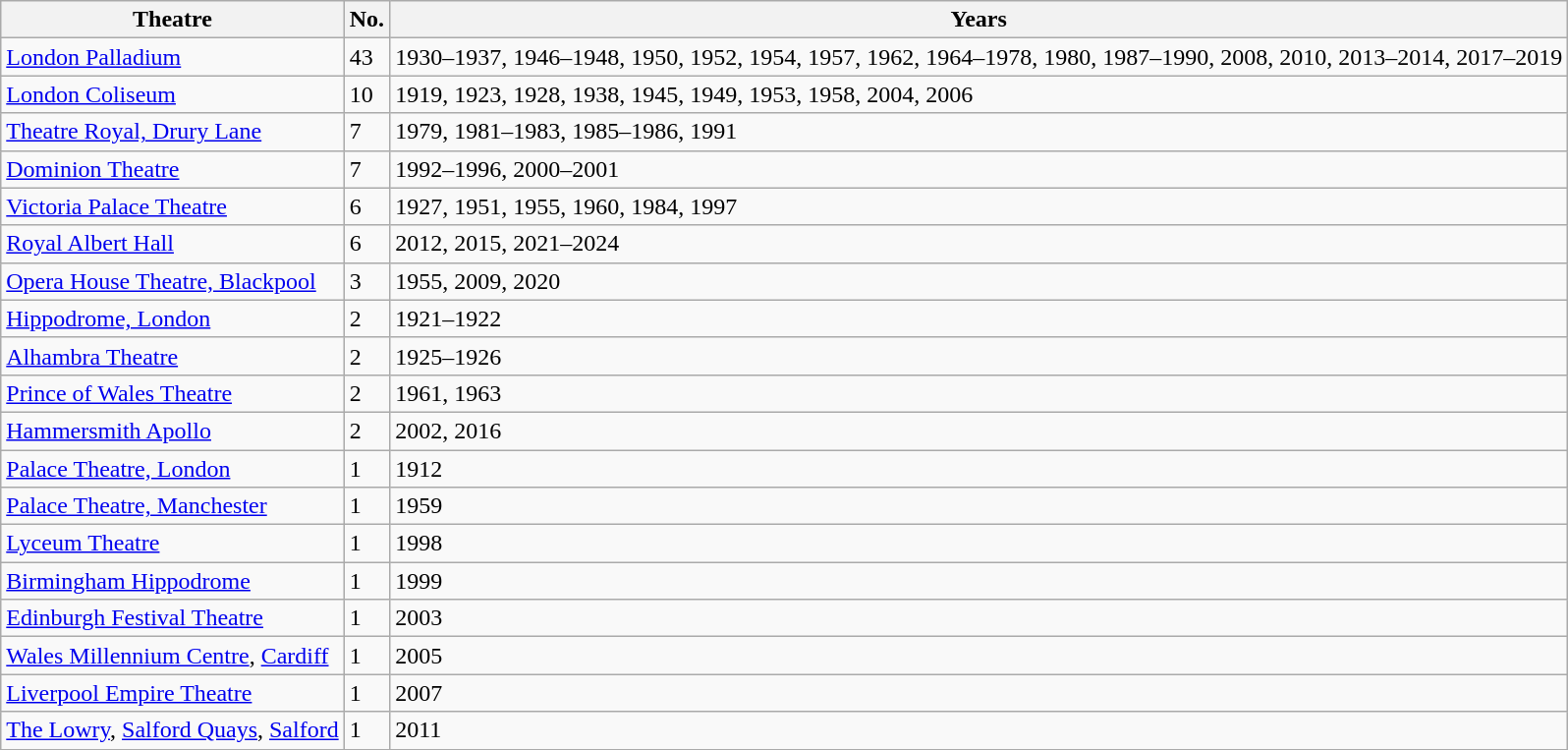<table class="sortable wikitable" border="1">
<tr>
<th>Theatre</th>
<th>No.</th>
<th>Years</th>
</tr>
<tr>
<td><a href='#'>London Palladium</a></td>
<td>43</td>
<td>1930–1937, 1946–1948, 1950, 1952, 1954, 1957, 1962, 1964–1978, 1980, 1987–1990, 2008, 2010, 2013–2014, 2017–2019</td>
</tr>
<tr>
<td><a href='#'>London Coliseum</a></td>
<td>10</td>
<td>1919, 1923, 1928, 1938, 1945, 1949, 1953, 1958, 2004, 2006</td>
</tr>
<tr>
<td><a href='#'>Theatre Royal, Drury Lane</a></td>
<td>7</td>
<td>1979, 1981–1983, 1985–1986, 1991</td>
</tr>
<tr>
<td><a href='#'>Dominion Theatre</a></td>
<td>7</td>
<td>1992–1996, 2000–2001</td>
</tr>
<tr>
<td><a href='#'>Victoria Palace Theatre</a></td>
<td>6</td>
<td>1927, 1951, 1955, 1960, 1984, 1997</td>
</tr>
<tr>
<td><a href='#'>Royal Albert Hall</a></td>
<td>6</td>
<td>2012, 2015, 2021–2024</td>
</tr>
<tr>
<td><a href='#'>Opera House Theatre, Blackpool</a></td>
<td>3</td>
<td>1955, 2009, 2020</td>
</tr>
<tr>
<td><a href='#'>Hippodrome, London</a></td>
<td>2</td>
<td>1921–1922</td>
</tr>
<tr>
<td><a href='#'>Alhambra Theatre</a></td>
<td>2</td>
<td>1925–1926</td>
</tr>
<tr>
<td><a href='#'>Prince of Wales Theatre</a></td>
<td>2</td>
<td>1961, 1963</td>
</tr>
<tr>
<td><a href='#'>Hammersmith Apollo</a></td>
<td>2</td>
<td>2002, 2016</td>
</tr>
<tr>
<td><a href='#'>Palace Theatre, London</a></td>
<td>1</td>
<td>1912</td>
</tr>
<tr>
<td><a href='#'>Palace Theatre, Manchester</a></td>
<td>1</td>
<td>1959</td>
</tr>
<tr>
<td><a href='#'>Lyceum Theatre</a></td>
<td>1</td>
<td>1998</td>
</tr>
<tr>
<td><a href='#'>Birmingham Hippodrome</a></td>
<td>1</td>
<td>1999</td>
</tr>
<tr>
<td><a href='#'>Edinburgh Festival Theatre</a></td>
<td>1</td>
<td>2003</td>
</tr>
<tr>
<td><a href='#'>Wales Millennium Centre</a>, <a href='#'>Cardiff</a></td>
<td>1</td>
<td>2005</td>
</tr>
<tr>
<td><a href='#'>Liverpool Empire Theatre</a></td>
<td>1</td>
<td>2007</td>
</tr>
<tr>
<td><a href='#'>The Lowry</a>, <a href='#'>Salford Quays</a>, <a href='#'>Salford</a></td>
<td>1</td>
<td>2011</td>
</tr>
<tr>
</tr>
</table>
